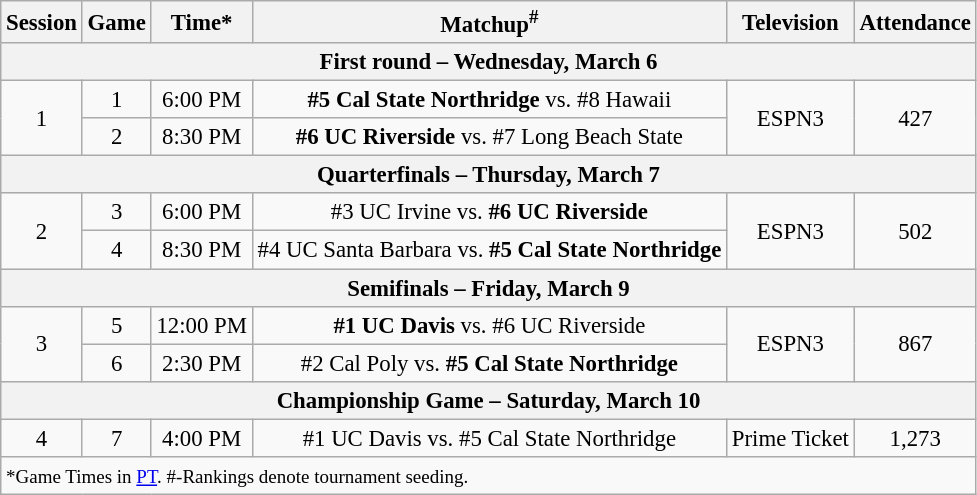<table class="wikitable" style="font-size: 95%; text-align:center;">
<tr>
<th>Session</th>
<th>Game</th>
<th>Time*</th>
<th>Matchup<sup>#</sup></th>
<th>Television</th>
<th>Attendance</th>
</tr>
<tr>
<th colspan=6>First round – Wednesday, March 6</th>
</tr>
<tr>
<td rowspan=2>1</td>
<td>1</td>
<td>6:00 PM</td>
<td><strong>#5 Cal State Northridge</strong> vs. #8 Hawaii</td>
<td rowspan=2>ESPN3</td>
<td rowspan=2>427</td>
</tr>
<tr>
<td>2</td>
<td>8:30 PM</td>
<td><strong>#6 UC Riverside</strong> vs. #7 Long Beach State</td>
</tr>
<tr>
<th colspan=7>Quarterfinals – Thursday, March 7</th>
</tr>
<tr>
<td rowspan=2>2</td>
<td>3</td>
<td>6:00 PM</td>
<td>#3 UC Irvine vs. <strong>#6 UC Riverside</strong></td>
<td rowspan=2>ESPN3</td>
<td rowspan=2>502</td>
</tr>
<tr>
<td>4</td>
<td>8:30 PM</td>
<td>#4 UC Santa Barbara vs. <strong>#5 Cal State Northridge</strong></td>
</tr>
<tr>
<th colspan=6>Semifinals – Friday, March 9</th>
</tr>
<tr>
<td rowspan=2>3</td>
<td>5</td>
<td>12:00 PM</td>
<td><strong>#1 UC Davis</strong> vs. #6 UC Riverside</td>
<td rowspan=2>ESPN3</td>
<td rowspan=2>867</td>
</tr>
<tr>
<td>6</td>
<td>2:30 PM</td>
<td>#2 Cal Poly vs. <strong>#5 Cal State Northridge</strong></td>
</tr>
<tr>
<th colspan=6>Championship Game – Saturday, March 10</th>
</tr>
<tr>
<td>4</td>
<td>7</td>
<td>4:00 PM</td>
<td>#1 UC Davis vs. #5 Cal State Northridge</td>
<td>Prime Ticket</td>
<td>1,273</td>
</tr>
<tr>
<td colspan=6 style="text-align:left;"><small>*Game Times in <a href='#'>PT</a>. #-Rankings denote tournament seeding.</small></td>
</tr>
</table>
